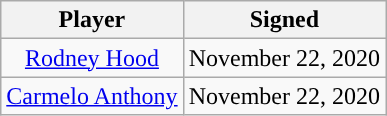<table class="wikitable sortable sortable" style="text-align: center">
<tr>
<th>Player</th>
<th>Signed</th>
</tr>
<tr style="text-align: center">
<td><a href='#'>Rodney Hood</a></td>
<td>November 22, 2020</td>
</tr>
<tr style="text-align: center">
<td><a href='#'>Carmelo Anthony</a></td>
<td>November 22, 2020</td>
</tr>
</table>
